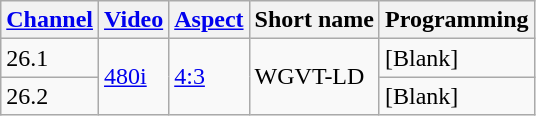<table class="wikitable">
<tr>
<th><a href='#'>Channel</a></th>
<th><a href='#'>Video</a></th>
<th><a href='#'>Aspect</a></th>
<th>Short name</th>
<th>Programming</th>
</tr>
<tr>
<td>26.1</td>
<td rowspan=2><a href='#'>480i</a></td>
<td rowspan=2><a href='#'>4:3</a></td>
<td rowspan=2>WGVT-LD</td>
<td>[Blank]</td>
</tr>
<tr>
<td>26.2</td>
<td>[Blank]</td>
</tr>
</table>
